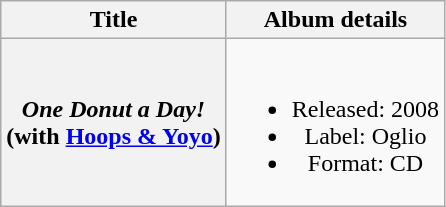<table class="wikitable plainrowheaders" style="text-align:center;">
<tr>
<th scope="col">Title</th>
<th scope="col">Album details</th>
</tr>
<tr>
<th scope="row"><em>One Donut a Day!</em> <br>(with <a href='#'>Hoops & Yoyo</a>)</th>
<td><br><ul><li>Released: 2008</li><li>Label: Oglio</li><li>Format: CD</li></ul></td>
</tr>
</table>
